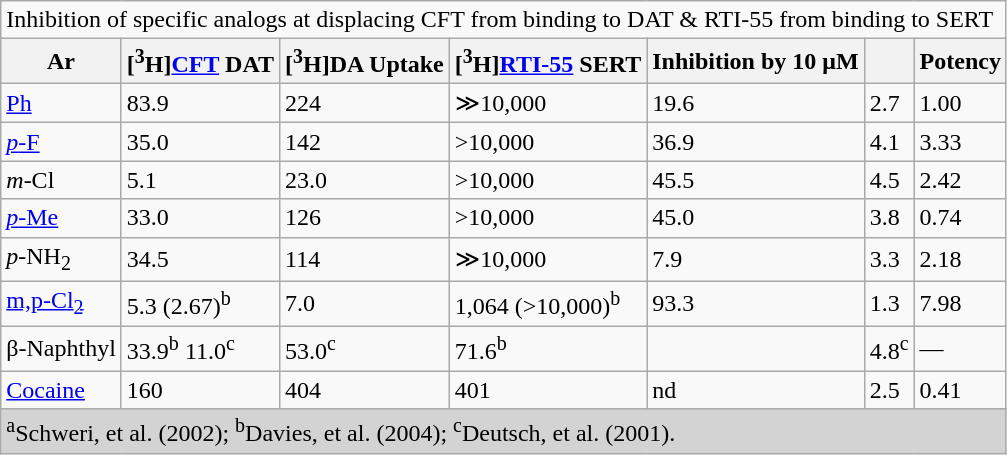<table class="wikitable">
<tr>
<td colspan=7>Inhibition of specific analogs at displacing CFT from binding to DAT & RTI-55 from binding to SERT</td>
</tr>
<tr>
<th>Ar</th>
<th>[<sup>3</sup>H]<a href='#'>CFT</a> DAT</th>
<th>[<sup>3</sup>H]DA Uptake</th>
<th>[<sup>3</sup>H]<a href='#'>RTI-55</a> SERT</th>
<th>Inhibition by 10 μM</th>
<th></th>
<th>Potency</th>
</tr>
<tr>
<td><a href='#'>Ph</a></td>
<td>83.9</td>
<td>224</td>
<td>≫10,000</td>
<td>19.6</td>
<td>2.7</td>
<td>1.00</td>
</tr>
<tr>
<td><a href='#'><em>p</em>-F</a></td>
<td>35.0</td>
<td>142</td>
<td>>10,000</td>
<td>36.9</td>
<td>4.1</td>
<td>3.33</td>
</tr>
<tr>
<td><em>m</em>-Cl</td>
<td>5.1</td>
<td>23.0</td>
<td>>10,000</td>
<td>45.5</td>
<td>4.5</td>
<td>2.42</td>
</tr>
<tr>
<td><a href='#'><em>p</em>-Me</a></td>
<td>33.0</td>
<td>126</td>
<td>>10,000</td>
<td>45.0</td>
<td>3.8</td>
<td>0.74</td>
</tr>
<tr>
<td><em>p</em>-NH<sub>2</sub></td>
<td>34.5</td>
<td>114</td>
<td>≫10,000</td>
<td>7.9</td>
<td>3.3</td>
<td>2.18</td>
</tr>
<tr>
<td><a href='#'>m,p-Cl<sub>2</sub></a></td>
<td>5.3 (2.67)<sup>b</sup></td>
<td>7.0</td>
<td>1,064 (>10,000)<sup>b</sup></td>
<td>93.3</td>
<td>1.3</td>
<td>7.98</td>
</tr>
<tr>
<td>β-Naphthyl</td>
<td>33.9<sup>b</sup> 11.0<sup>c</sup></td>
<td>53.0<sup>c</sup></td>
<td>71.6<sup>b</sup></td>
<td></td>
<td>4.8<sup>c</sup></td>
<td>—</td>
</tr>
<tr>
<td><a href='#'>Cocaine</a></td>
<td>160</td>
<td>404</td>
<td>401</td>
<td>nd</td>
<td>2.5</td>
<td>0.41</td>
</tr>
<tr bgcolor="lightgray">
<td colspan = 7><sup>a</sup>Schweri, et al. (2002); <sup>b</sup>Davies, et al. (2004); <sup>c</sup>Deutsch, et al. (2001).</td>
</tr>
</table>
